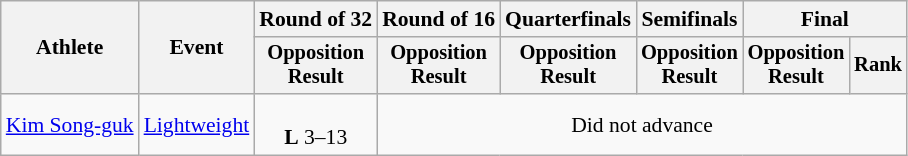<table class="wikitable" style="font-size:90%">
<tr>
<th rowspan="2">Athlete</th>
<th rowspan="2">Event</th>
<th>Round of 32</th>
<th>Round of 16</th>
<th>Quarterfinals</th>
<th>Semifinals</th>
<th colspan=2>Final</th>
</tr>
<tr style="font-size:95%">
<th>Opposition<br>Result</th>
<th>Opposition<br>Result</th>
<th>Opposition<br>Result</th>
<th>Opposition<br>Result</th>
<th>Opposition<br>Result</th>
<th>Rank</th>
</tr>
<tr align=center>
<td align=left><a href='#'>Kim Song-guk</a></td>
<td align=left><a href='#'>Lightweight</a></td>
<td><br><strong>L</strong> 3–13</td>
<td colspan=5>Did not advance</td>
</tr>
</table>
